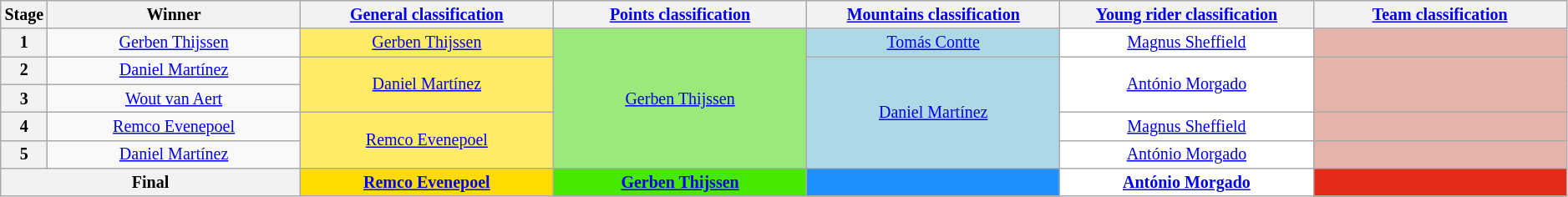<table class="wikitable" style="text-align: center; font-size:smaller;">
<tr style="background:#efefef;">
<th width="1%">Stage</th>
<th style="width:16.5%;">Winner</th>
<th style="width:16.5%;"><a href='#'>General classification</a><br></th>
<th style="width:16.5%;"><a href='#'>Points classification</a><br></th>
<th style="width:16.5%;"><a href='#'>Mountains classification</a><br></th>
<th style="width:16.5%;"><a href='#'>Young rider classification</a><br></th>
<th style="width:16.5%;"><a href='#'>Team classification</a></th>
</tr>
<tr>
<th>1</th>
<td><a href='#'>Gerben Thijssen</a></td>
<td style="background:#FFEB64;"><a href='#'>Gerben Thijssen</a></td>
<td style="background:#9CE97B;" rowspan="5"><a href='#'>Gerben Thijssen</a></td>
<td style="background:lightblue;"><a href='#'>Tomás Contte</a></td>
<td style="background:white;"><a href='#'>Magnus Sheffield</a></td>
<td style="background:#E4B3AB;"></td>
</tr>
<tr>
<th>2</th>
<td><a href='#'>Daniel Martínez</a></td>
<td style="background:#FFEB64;" rowspan="2"><a href='#'>Daniel Martínez</a></td>
<td style="background:lightblue;" rowspan="4"><a href='#'>Daniel Martínez</a></td>
<td style="background:white;" rowspan="2"><a href='#'>António Morgado</a></td>
<td style="background:#E4B3AB;" rowspan="2"></td>
</tr>
<tr>
<th>3</th>
<td><a href='#'>Wout van Aert</a></td>
</tr>
<tr>
<th>4</th>
<td><a href='#'>Remco Evenepoel</a></td>
<td style="background:#FFEB64;" rowspan="2"><a href='#'>Remco Evenepoel</a></td>
<td style="background:white;"><a href='#'>Magnus Sheffield</a></td>
<td style="background:#E4B3AB;"></td>
</tr>
<tr>
<th>5</th>
<td><a href='#'>Daniel Martínez</a></td>
<td style="background:white;"><a href='#'>António Morgado</a></td>
<td style="background:#E4B3AB;"></td>
</tr>
<tr>
<th colspan="2">Final</th>
<th style="background:#FFDB00;"><a href='#'>Remco Evenepoel</a></th>
<th style="background:#46E800;"><a href='#'>Gerben Thijssen</a></th>
<th style="background:dodgerblue;"></th>
<th style="background:white;"><a href='#'>António Morgado</a></th>
<th style="background:#E42A19;"></th>
</tr>
</table>
